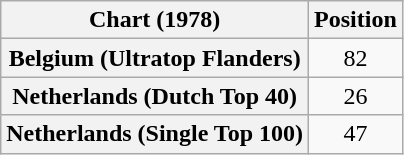<table class="wikitable sortable plainrowheaders" style="text-align:center">
<tr>
<th scope="col">Chart (1978)</th>
<th scope="col">Position</th>
</tr>
<tr>
<th scope="row">Belgium (Ultratop Flanders)</th>
<td>82</td>
</tr>
<tr>
<th scope="row">Netherlands (Dutch Top 40)</th>
<td>26</td>
</tr>
<tr>
<th scope="row">Netherlands (Single Top 100)</th>
<td>47</td>
</tr>
</table>
